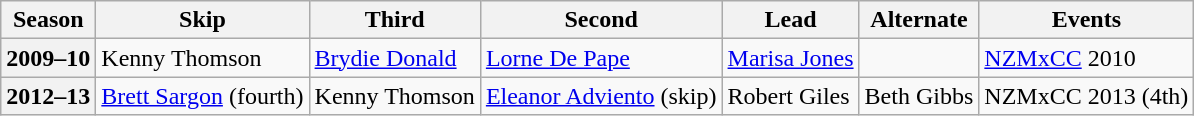<table class="wikitable">
<tr>
<th scope="col">Season</th>
<th scope="col">Skip</th>
<th scope="col">Third</th>
<th scope="col">Second</th>
<th scope="col">Lead</th>
<th scope="col">Alternate</th>
<th scope="col">Events</th>
</tr>
<tr>
<th scope="row">2009–10</th>
<td>Kenny Thomson</td>
<td><a href='#'>Brydie Donald</a></td>
<td><a href='#'>Lorne De Pape</a></td>
<td><a href='#'>Marisa Jones</a></td>
<td></td>
<td><a href='#'>NZMxCC</a> 2010 </td>
</tr>
<tr>
<th scope="row">2012–13</th>
<td><a href='#'>Brett Sargon</a> (fourth)</td>
<td>Kenny Thomson</td>
<td><a href='#'>Eleanor Adviento</a> (skip)</td>
<td>Robert Giles</td>
<td>Beth Gibbs</td>
<td>NZMxCC 2013 (4th)</td>
</tr>
</table>
